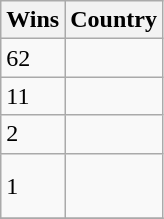<table class="wikitable">
<tr>
<th>Wins</th>
<th>Country</th>
</tr>
<tr>
<td>62</td>
<td></td>
</tr>
<tr>
<td>11</td>
<td></td>
</tr>
<tr>
<td>2</td>
<td></td>
</tr>
<tr>
<td>1</td>
<td><br><br></td>
</tr>
<tr>
</tr>
</table>
